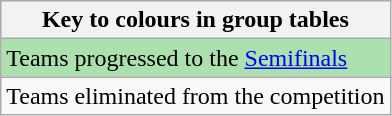<table class="wikitable">
<tr>
<th>Key to colours in group tables</th>
</tr>
<tr bgcolor=#ACE1AF>
<td>Teams progressed to the <a href='#'>Semifinals</a></td>
</tr>
<tr>
<td>Teams eliminated from the competition</td>
</tr>
</table>
